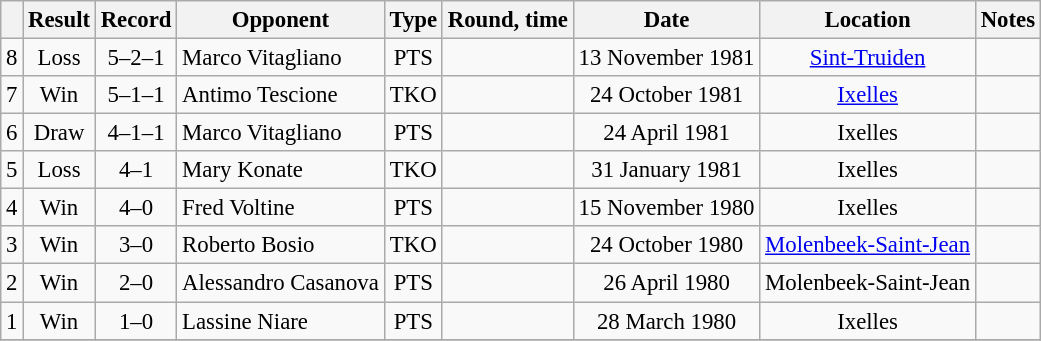<table class="wikitable" style="text-align:center; font-size:95%">
<tr>
<th></th>
<th>Result</th>
<th>Record</th>
<th>Opponent</th>
<th>Type</th>
<th>Round, time</th>
<th>Date</th>
<th>Location</th>
<th>Notes</th>
</tr>
<tr>
<td>8</td>
<td>Loss</td>
<td>5–2–1</td>
<td align=left> Marco Vitagliano</td>
<td>PTS</td>
<td></td>
<td>13 November 1981</td>
<td><a href='#'>Sint-Truiden</a></td>
<td></td>
</tr>
<tr>
<td>7</td>
<td>Win</td>
<td>5–1–1</td>
<td align=left> Antimo Tescione</td>
<td>TKO</td>
<td></td>
<td>24 October 1981</td>
<td><a href='#'>Ixelles</a></td>
<td></td>
</tr>
<tr>
<td>6</td>
<td>Draw</td>
<td>4–1–1</td>
<td align=left> Marco Vitagliano</td>
<td>PTS</td>
<td></td>
<td>24 April 1981</td>
<td>Ixelles</td>
<td></td>
</tr>
<tr>
<td>5</td>
<td>Loss</td>
<td>4–1</td>
<td align=left> Mary Konate</td>
<td>TKO</td>
<td></td>
<td>31 January 1981</td>
<td>Ixelles</td>
<td></td>
</tr>
<tr>
<td>4</td>
<td>Win</td>
<td>4–0</td>
<td align=left> Fred Voltine</td>
<td>PTS</td>
<td></td>
<td>15 November 1980</td>
<td>Ixelles</td>
<td></td>
</tr>
<tr>
<td>3</td>
<td>Win</td>
<td>3–0</td>
<td align=left> Roberto Bosio</td>
<td>TKO</td>
<td></td>
<td>24 October 1980</td>
<td><a href='#'>Molenbeek-Saint-Jean</a></td>
<td></td>
</tr>
<tr>
<td>2</td>
<td>Win</td>
<td>2–0</td>
<td align=left> Alessandro Casanova</td>
<td>PTS</td>
<td></td>
<td>26 April 1980</td>
<td>Molenbeek-Saint-Jean</td>
<td></td>
</tr>
<tr>
<td>1</td>
<td>Win</td>
<td>1–0</td>
<td align=left> Lassine Niare</td>
<td>PTS</td>
<td></td>
<td>28 March 1980</td>
<td>Ixelles</td>
<td></td>
</tr>
<tr>
</tr>
</table>
